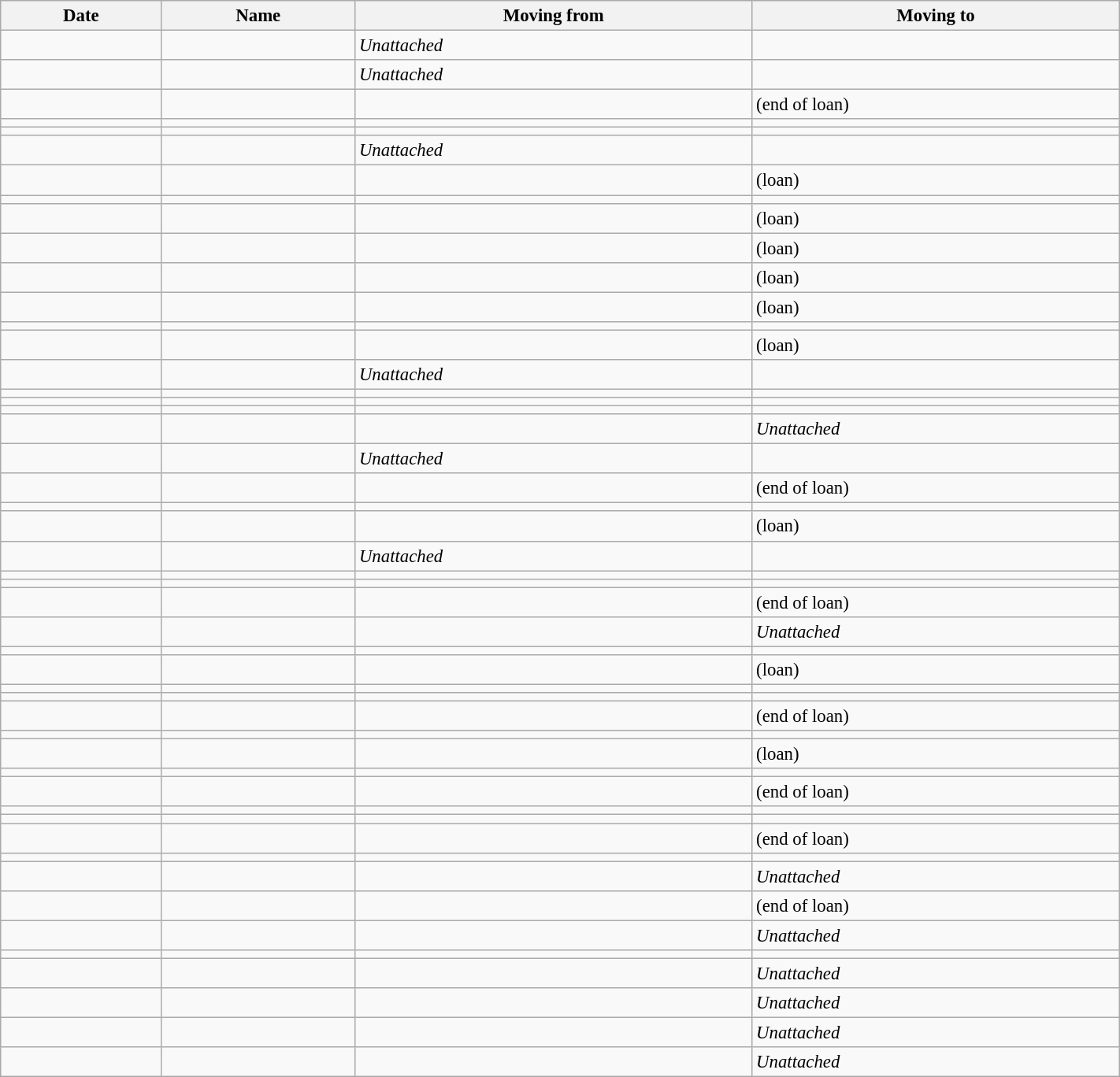<table class="wikitable sortable" style="width:75%; font-size:95%; ">
<tr>
<th>Date</th>
<th>Name</th>
<th>Moving from</th>
<th>Moving to</th>
</tr>
<tr>
<td></td>
<td></td>
<td><em>Unattached</em></td>
<td></td>
</tr>
<tr>
<td></td>
<td></td>
<td><em>Unattached</em></td>
<td></td>
</tr>
<tr>
<td></td>
<td></td>
<td></td>
<td> (end of loan)</td>
</tr>
<tr>
<td></td>
<td></td>
<td></td>
<td></td>
</tr>
<tr>
<td></td>
<td></td>
<td></td>
<td></td>
</tr>
<tr>
<td></td>
<td></td>
<td><em>Unattached</em></td>
<td></td>
</tr>
<tr>
<td></td>
<td></td>
<td></td>
<td> (loan)</td>
</tr>
<tr>
<td></td>
<td></td>
<td></td>
<td></td>
</tr>
<tr>
<td></td>
<td></td>
<td></td>
<td> (loan)</td>
</tr>
<tr>
<td></td>
<td></td>
<td></td>
<td> (loan)</td>
</tr>
<tr>
<td></td>
<td></td>
<td></td>
<td> (loan)</td>
</tr>
<tr>
<td></td>
<td></td>
<td></td>
<td> (loan)</td>
</tr>
<tr>
<td></td>
<td></td>
<td></td>
<td></td>
</tr>
<tr>
<td></td>
<td></td>
<td></td>
<td> (loan)</td>
</tr>
<tr>
<td></td>
<td></td>
<td><em>Unattached</em></td>
<td></td>
</tr>
<tr>
<td></td>
<td></td>
<td></td>
<td></td>
</tr>
<tr>
<td></td>
<td></td>
<td></td>
<td></td>
</tr>
<tr>
<td></td>
<td></td>
<td></td>
<td></td>
</tr>
<tr>
<td></td>
<td></td>
<td></td>
<td><em>Unattached</em></td>
</tr>
<tr>
<td></td>
<td></td>
<td><em>Unattached</em></td>
<td></td>
</tr>
<tr>
<td></td>
<td></td>
<td></td>
<td> (end of loan)</td>
</tr>
<tr>
<td></td>
<td></td>
<td></td>
<td></td>
</tr>
<tr>
<td></td>
<td></td>
<td></td>
<td> (loan)</td>
</tr>
<tr>
<td></td>
<td></td>
<td><em>Unattached</em></td>
<td></td>
</tr>
<tr>
<td></td>
<td></td>
<td></td>
<td></td>
</tr>
<tr>
<td></td>
<td></td>
<td></td>
<td></td>
</tr>
<tr>
<td></td>
<td></td>
<td></td>
<td> (end of loan)</td>
</tr>
<tr>
<td></td>
<td></td>
<td></td>
<td><em>Unattached</em></td>
</tr>
<tr>
<td></td>
<td></td>
<td></td>
<td></td>
</tr>
<tr>
<td></td>
<td></td>
<td></td>
<td> (loan)</td>
</tr>
<tr>
<td></td>
<td></td>
<td></td>
<td></td>
</tr>
<tr>
<td></td>
<td></td>
<td></td>
<td></td>
</tr>
<tr>
<td></td>
<td></td>
<td></td>
<td> (end of loan)</td>
</tr>
<tr>
<td></td>
<td></td>
<td></td>
<td></td>
</tr>
<tr>
<td></td>
<td></td>
<td></td>
<td> (loan)</td>
</tr>
<tr>
<td></td>
<td></td>
<td></td>
<td></td>
</tr>
<tr>
<td></td>
<td></td>
<td></td>
<td> (end of loan)</td>
</tr>
<tr>
<td></td>
<td></td>
<td></td>
<td></td>
</tr>
<tr>
<td></td>
<td></td>
<td></td>
<td></td>
</tr>
<tr>
<td></td>
<td></td>
<td></td>
<td> (end of loan)</td>
</tr>
<tr>
<td></td>
<td></td>
<td></td>
<td></td>
</tr>
<tr>
<td></td>
<td></td>
<td></td>
<td><em>Unattached</em></td>
</tr>
<tr>
<td></td>
<td></td>
<td></td>
<td> (end of loan)</td>
</tr>
<tr>
<td></td>
<td></td>
<td></td>
<td><em>Unattached</em></td>
</tr>
<tr>
<td></td>
<td></td>
<td></td>
<td></td>
</tr>
<tr>
<td></td>
<td></td>
<td></td>
<td><em>Unattached</em></td>
</tr>
<tr>
<td></td>
<td></td>
<td></td>
<td><em>Unattached</em></td>
</tr>
<tr>
<td></td>
<td></td>
<td></td>
<td><em>Unattached</em></td>
</tr>
<tr>
<td></td>
<td></td>
<td></td>
<td><em>Unattached</em></td>
</tr>
</table>
